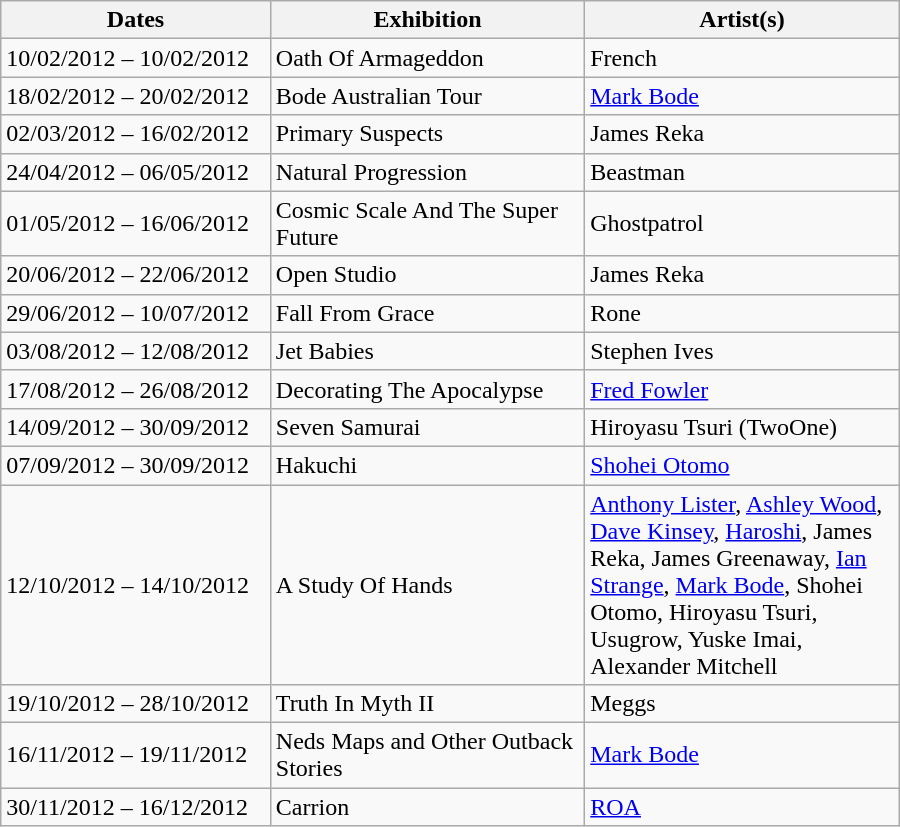<table class="wikitable" width="600">
<tr>
<th scope="col" width="30%">Dates</th>
<th scope="col" width="35%">Exhibition</th>
<th scope="col" width="35%">Artist(s)</th>
</tr>
<tr>
<td>10/02/2012 – 10/02/2012</td>
<td>Oath Of Armageddon</td>
<td>French</td>
</tr>
<tr>
<td>18/02/2012 – 20/02/2012</td>
<td>Bode Australian Tour</td>
<td><a href='#'>Mark Bode</a></td>
</tr>
<tr>
<td>02/03/2012 – 16/02/2012</td>
<td>Primary Suspects</td>
<td>James Reka</td>
</tr>
<tr>
<td>24/04/2012 – 06/05/2012</td>
<td>Natural Progression</td>
<td>Beastman</td>
</tr>
<tr>
<td>01/05/2012 – 16/06/2012</td>
<td>Cosmic Scale And The Super Future</td>
<td>Ghostpatrol</td>
</tr>
<tr>
<td>20/06/2012 – 22/06/2012</td>
<td>Open Studio</td>
<td>James Reka</td>
</tr>
<tr>
<td>29/06/2012 – 10/07/2012</td>
<td>Fall From Grace</td>
<td>Rone</td>
</tr>
<tr>
<td>03/08/2012 – 12/08/2012</td>
<td>Jet Babies</td>
<td>Stephen Ives</td>
</tr>
<tr>
<td>17/08/2012 – 26/08/2012</td>
<td>Decorating The Apocalypse</td>
<td><a href='#'>Fred Fowler</a></td>
</tr>
<tr>
<td>14/09/2012 – 30/09/2012</td>
<td>Seven Samurai</td>
<td>Hiroyasu Tsuri (TwoOne)</td>
</tr>
<tr>
<td>07/09/2012 – 30/09/2012</td>
<td>Hakuchi</td>
<td><a href='#'>Shohei Otomo</a></td>
</tr>
<tr>
<td>12/10/2012 – 14/10/2012</td>
<td>A Study Of Hands</td>
<td><a href='#'>Anthony Lister</a>, <a href='#'>Ashley Wood</a>, <a href='#'>Dave Kinsey</a>, <a href='#'>Haroshi</a>, James Reka, James Greenaway, <a href='#'>Ian Strange</a>, <a href='#'>Mark Bode</a>, Shohei Otomo, Hiroyasu Tsuri, Usugrow, Yuske Imai, Alexander Mitchell</td>
</tr>
<tr>
<td>19/10/2012 – 28/10/2012</td>
<td>Truth In Myth II</td>
<td>Meggs</td>
</tr>
<tr>
<td>16/11/2012 – 19/11/2012</td>
<td>Neds Maps and Other Outback Stories</td>
<td><a href='#'>Mark Bode</a></td>
</tr>
<tr>
<td>30/11/2012 – 16/12/2012</td>
<td>Carrion</td>
<td><a href='#'>ROA</a></td>
</tr>
</table>
